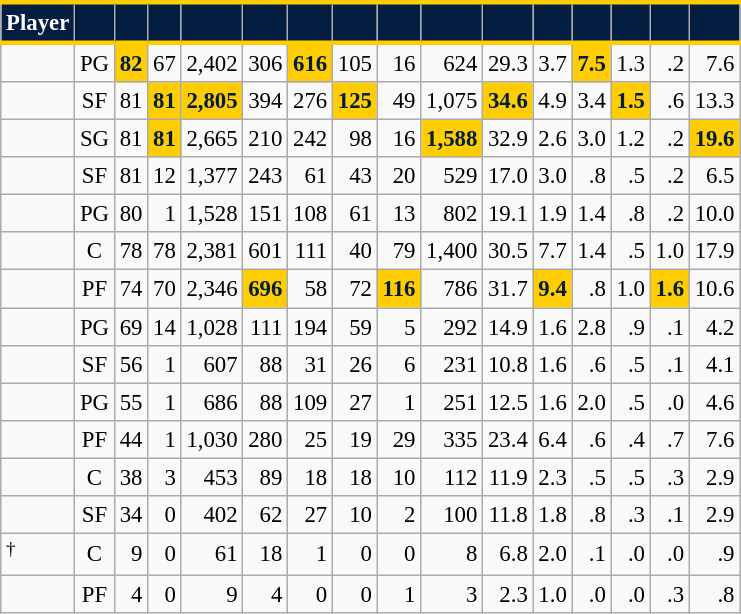<table class="wikitable sortable" style="font-size: 95%; text-align:right;">
<tr>
<th style="background:#041E42; color:#FFFFFF; border-top:#FFCD00 3px solid; border-bottom:#FFCD00 3px solid;">Player</th>
<th style="background:#041E42; color:#FFFFFF; border-top:#FFCD00 3px solid; border-bottom:#FFCD00 3px solid;"></th>
<th style="background:#041E42; color:#FFFFFF; border-top:#FFCD00 3px solid; border-bottom:#FFCD00 3px solid;"></th>
<th style="background:#041E42; color:#FFFFFF; border-top:#FFCD00 3px solid; border-bottom:#FFCD00 3px solid;"></th>
<th style="background:#041E42; color:#FFFFFF; border-top:#FFCD00 3px solid; border-bottom:#FFCD00 3px solid;"></th>
<th style="background:#041E42; color:#FFFFFF; border-top:#FFCD00 3px solid; border-bottom:#FFCD00 3px solid;"></th>
<th style="background:#041E42; color:#FFFFFF; border-top:#FFCD00 3px solid; border-bottom:#FFCD00 3px solid;"></th>
<th style="background:#041E42; color:#FFFFFF; border-top:#FFCD00 3px solid; border-bottom:#FFCD00 3px solid;"></th>
<th style="background:#041E42; color:#FFFFFF; border-top:#FFCD00 3px solid; border-bottom:#FFCD00 3px solid;"></th>
<th style="background:#041E42; color:#FFFFFF; border-top:#FFCD00 3px solid; border-bottom:#FFCD00 3px solid;"></th>
<th style="background:#041E42; color:#FFFFFF; border-top:#FFCD00 3px solid; border-bottom:#FFCD00 3px solid;"></th>
<th style="background:#041E42; color:#FFFFFF; border-top:#FFCD00 3px solid; border-bottom:#FFCD00 3px solid;"></th>
<th style="background:#041E42; color:#FFFFFF; border-top:#FFCD00 3px solid; border-bottom:#FFCD00 3px solid;"></th>
<th style="background:#041E42; color:#FFFFFF; border-top:#FFCD00 3px solid; border-bottom:#FFCD00 3px solid;"></th>
<th style="background:#041E42; color:#FFFFFF; border-top:#FFCD00 3px solid; border-bottom:#FFCD00 3px solid;"></th>
<th style="background:#041E42; color:#FFFFFF; border-top:#FFCD00 3px solid; border-bottom:#FFCD00 3px solid;"></th>
</tr>
<tr>
<td style="text-align:left;"></td>
<td style="text-align:center;">PG</td>
<td style="background:#FFCD00; color:#041E42;"><strong>82</strong></td>
<td>67</td>
<td>2,402</td>
<td>306</td>
<td style="background:#FFCD00; color:#041E42;"><strong>616</strong></td>
<td>105</td>
<td>16</td>
<td>624</td>
<td>29.3</td>
<td>3.7</td>
<td style="background:#FFCD00; color:#041E42;"><strong>7.5</strong></td>
<td>1.3</td>
<td>.2</td>
<td>7.6</td>
</tr>
<tr>
<td style="text-align:left;"></td>
<td style="text-align:center;">SF</td>
<td>81</td>
<td style="background:#FFCD00; color:#041E42;"><strong>81</strong></td>
<td style="background:#FFCD00; color:#041E42;"><strong>2,805</strong></td>
<td>394</td>
<td>276</td>
<td style="background:#FFCD00; color:#041E42;"><strong>125</strong></td>
<td>49</td>
<td>1,075</td>
<td style="background:#FFCD00; color:#041E42;"><strong>34.6</strong></td>
<td>4.9</td>
<td>3.4</td>
<td style="background:#FFCD00; color:#041E42;"><strong>1.5</strong></td>
<td>.6</td>
<td>13.3</td>
</tr>
<tr>
<td style="text-align:left;"></td>
<td style="text-align:center;">SG</td>
<td>81</td>
<td style="background:#FFCD00; color:#041E42;"><strong>81</strong></td>
<td>2,665</td>
<td>210</td>
<td>242</td>
<td>98</td>
<td>16</td>
<td style="background:#FFCD00; color:#041E42;"><strong>1,588</strong></td>
<td>32.9</td>
<td>2.6</td>
<td>3.0</td>
<td>1.2</td>
<td>.2</td>
<td style="background:#FFCD00; color:#041E42;"><strong>19.6</strong></td>
</tr>
<tr>
<td style="text-align:left;"></td>
<td style="text-align:center;">SF</td>
<td>81</td>
<td>12</td>
<td>1,377</td>
<td>243</td>
<td>61</td>
<td>43</td>
<td>20</td>
<td>529</td>
<td>17.0</td>
<td>3.0</td>
<td>.8</td>
<td>.5</td>
<td>.2</td>
<td>6.5</td>
</tr>
<tr>
<td style="text-align:left;"></td>
<td style="text-align:center;">PG</td>
<td>80</td>
<td>1</td>
<td>1,528</td>
<td>151</td>
<td>108</td>
<td>61</td>
<td>13</td>
<td>802</td>
<td>19.1</td>
<td>1.9</td>
<td>1.4</td>
<td>.8</td>
<td>.2</td>
<td>10.0</td>
</tr>
<tr>
<td style="text-align:left;"></td>
<td style="text-align:center;">C</td>
<td>78</td>
<td>78</td>
<td>2,381</td>
<td>601</td>
<td>111</td>
<td>40</td>
<td>79</td>
<td>1,400</td>
<td>30.5</td>
<td>7.7</td>
<td>1.4</td>
<td>.5</td>
<td>1.0</td>
<td>17.9</td>
</tr>
<tr>
<td style="text-align:left;"></td>
<td style="text-align:center;">PF</td>
<td>74</td>
<td>70</td>
<td>2,346</td>
<td style="background:#FFCD00; color:#041E42;"><strong>696</strong></td>
<td>58</td>
<td>72</td>
<td style="background:#FFCD00; color:#041E42;"><strong>116</strong></td>
<td>786</td>
<td>31.7</td>
<td style="background:#FFCD00; color:#041E42;"><strong>9.4</strong></td>
<td>.8</td>
<td>1.0</td>
<td style="background:#FFCD00; color:#041E42;"><strong>1.6</strong></td>
<td>10.6</td>
</tr>
<tr>
<td style="text-align:left;"></td>
<td style="text-align:center;">PG</td>
<td>69</td>
<td>14</td>
<td>1,028</td>
<td>111</td>
<td>194</td>
<td>59</td>
<td>5</td>
<td>292</td>
<td>14.9</td>
<td>1.6</td>
<td>2.8</td>
<td>.9</td>
<td>.1</td>
<td>4.2</td>
</tr>
<tr>
<td style="text-align:left;"></td>
<td style="text-align:center;">SF</td>
<td>56</td>
<td>1</td>
<td>607</td>
<td>88</td>
<td>31</td>
<td>26</td>
<td>6</td>
<td>231</td>
<td>10.8</td>
<td>1.6</td>
<td>.6</td>
<td>.5</td>
<td>.1</td>
<td>4.1</td>
</tr>
<tr>
<td style="text-align:left;"></td>
<td style="text-align:center;">PG</td>
<td>55</td>
<td>1</td>
<td>686</td>
<td>88</td>
<td>109</td>
<td>27</td>
<td>1</td>
<td>251</td>
<td>12.5</td>
<td>1.6</td>
<td>2.0</td>
<td>.5</td>
<td>.0</td>
<td>4.6</td>
</tr>
<tr>
<td style="text-align:left;"></td>
<td style="text-align:center;">PF</td>
<td>44</td>
<td>1</td>
<td>1,030</td>
<td>280</td>
<td>25</td>
<td>19</td>
<td>29</td>
<td>335</td>
<td>23.4</td>
<td>6.4</td>
<td>.6</td>
<td>.4</td>
<td>.7</td>
<td>7.6</td>
</tr>
<tr>
<td style="text-align:left;"></td>
<td style="text-align:center;">C</td>
<td>38</td>
<td>3</td>
<td>453</td>
<td>89</td>
<td>18</td>
<td>18</td>
<td>10</td>
<td>112</td>
<td>11.9</td>
<td>2.3</td>
<td>.5</td>
<td>.5</td>
<td>.3</td>
<td>2.9</td>
</tr>
<tr>
<td style="text-align:left;"></td>
<td style="text-align:center;">SF</td>
<td>34</td>
<td>0</td>
<td>402</td>
<td>62</td>
<td>27</td>
<td>10</td>
<td>2</td>
<td>100</td>
<td>11.8</td>
<td>1.8</td>
<td>.8</td>
<td>.3</td>
<td>.1</td>
<td>2.9</td>
</tr>
<tr>
<td style="text-align:left;"><sup>†</sup></td>
<td style="text-align:center;">C</td>
<td>9</td>
<td>0</td>
<td>61</td>
<td>18</td>
<td>1</td>
<td>0</td>
<td>0</td>
<td>8</td>
<td>6.8</td>
<td>2.0</td>
<td>.1</td>
<td>.0</td>
<td>.0</td>
<td>.9</td>
</tr>
<tr>
<td style="text-align:left;"></td>
<td style="text-align:center;">PF</td>
<td>4</td>
<td>0</td>
<td>9</td>
<td>4</td>
<td>0</td>
<td>0</td>
<td>1</td>
<td>3</td>
<td>2.3</td>
<td>1.0</td>
<td>.0</td>
<td>.0</td>
<td>.3</td>
<td>.8</td>
</tr>
</table>
